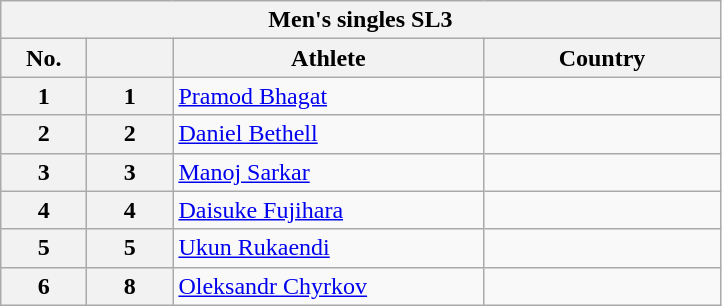<table class="wikitable">
<tr>
<th colspan="4">Men's singles SL3</th>
</tr>
<tr>
<th width="50">No.</th>
<th width="50"></th>
<th width="200">Athlete</th>
<th width="150">Country</th>
</tr>
<tr>
<th>1</th>
<th>1</th>
<td><a href='#'>Pramod Bhagat</a></td>
<td></td>
</tr>
<tr>
<th>2</th>
<th>2</th>
<td><a href='#'>Daniel Bethell</a></td>
<td></td>
</tr>
<tr>
<th>3</th>
<th>3</th>
<td><a href='#'>Manoj Sarkar</a></td>
<td></td>
</tr>
<tr>
<th>4</th>
<th>4</th>
<td><a href='#'>Daisuke Fujihara</a></td>
<td></td>
</tr>
<tr>
<th>5</th>
<th>5</th>
<td><a href='#'>Ukun Rukaendi</a></td>
<td></td>
</tr>
<tr>
<th>6</th>
<th>8</th>
<td><a href='#'>Oleksandr Chyrkov</a></td>
<td></td>
</tr>
</table>
